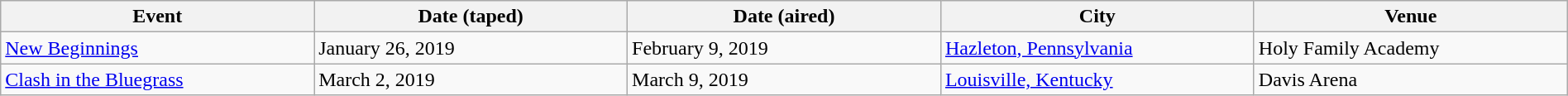<table class="wikitable sortable" width="100%" style="align: center">
<tr>
<th width="20%">Event</th>
<th width="20%">Date (taped)</th>
<th width="20%">Date (aired)</th>
<th width="20%">City</th>
<th width="20%">Venue</th>
</tr>
<tr>
<td><a href='#'>New Beginnings</a></td>
<td>January 26, 2019</td>
<td>February 9, 2019</td>
<td><a href='#'>Hazleton, Pennsylvania</a></td>
<td>Holy Family Academy</td>
</tr>
<tr>
<td><a href='#'>Clash in the Bluegrass</a></td>
<td>March 2, 2019</td>
<td>March 9, 2019</td>
<td><a href='#'>Louisville, Kentucky</a></td>
<td>Davis Arena</td>
</tr>
</table>
